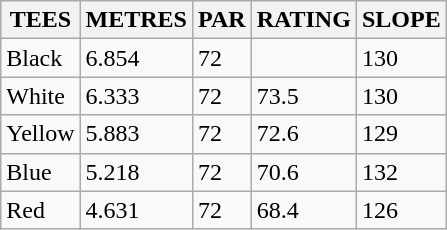<table class="wikitable">
<tr>
<th>TEES</th>
<th>METRES</th>
<th>PAR</th>
<th>RATING</th>
<th>SLOPE</th>
</tr>
<tr>
<td> Black</td>
<td>6.854</td>
<td>72</td>
<td></td>
<td>130</td>
</tr>
<tr>
<td> White</td>
<td>6.333</td>
<td>72</td>
<td>73.5</td>
<td>130</td>
</tr>
<tr>
<td> Yellow</td>
<td>5.883</td>
<td>72</td>
<td>72.6</td>
<td>129</td>
</tr>
<tr>
<td> Blue</td>
<td>5.218</td>
<td>72</td>
<td>70.6</td>
<td>132</td>
</tr>
<tr>
<td> Red</td>
<td>4.631</td>
<td>72</td>
<td>68.4</td>
<td>126</td>
</tr>
</table>
